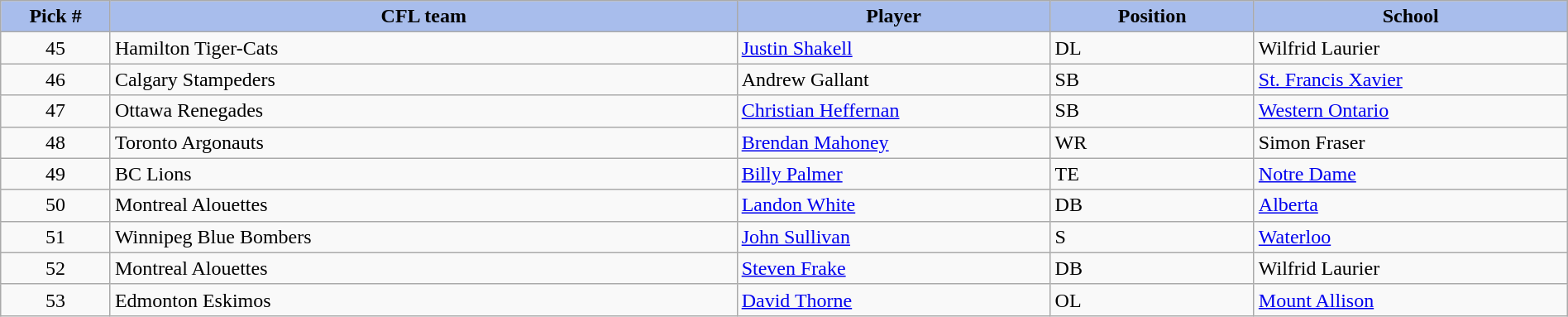<table class="wikitable" style="width: 100%">
<tr>
<th style="background:#A8BDEC;" width=7%>Pick #</th>
<th width=40% style="background:#A8BDEC;">CFL team</th>
<th width=20% style="background:#A8BDEC;">Player</th>
<th width=13% style="background:#A8BDEC;">Position</th>
<th width=20% style="background:#A8BDEC;">School</th>
</tr>
<tr>
<td align=center>45</td>
<td>Hamilton Tiger-Cats</td>
<td><a href='#'>Justin Shakell</a></td>
<td>DL</td>
<td>Wilfrid Laurier</td>
</tr>
<tr>
<td align=center>46</td>
<td>Calgary Stampeders</td>
<td>Andrew Gallant</td>
<td>SB</td>
<td><a href='#'>St. Francis Xavier</a></td>
</tr>
<tr>
<td align=center>47</td>
<td>Ottawa Renegades</td>
<td><a href='#'>Christian Heffernan</a></td>
<td>SB</td>
<td><a href='#'>Western Ontario</a></td>
</tr>
<tr>
<td align=center>48</td>
<td>Toronto Argonauts</td>
<td><a href='#'>Brendan Mahoney</a></td>
<td>WR</td>
<td>Simon Fraser</td>
</tr>
<tr>
<td align=center>49</td>
<td>BC Lions</td>
<td><a href='#'>Billy Palmer</a></td>
<td>TE</td>
<td><a href='#'>Notre Dame</a></td>
</tr>
<tr>
<td align=center>50</td>
<td>Montreal Alouettes</td>
<td><a href='#'>Landon White</a></td>
<td>DB</td>
<td><a href='#'>Alberta</a></td>
</tr>
<tr>
<td align=center>51</td>
<td>Winnipeg Blue Bombers</td>
<td><a href='#'>John Sullivan</a></td>
<td>S</td>
<td><a href='#'>Waterloo</a></td>
</tr>
<tr>
<td align=center>52</td>
<td>Montreal Alouettes</td>
<td><a href='#'>Steven Frake</a></td>
<td>DB</td>
<td>Wilfrid Laurier</td>
</tr>
<tr>
<td align=center>53</td>
<td>Edmonton Eskimos</td>
<td><a href='#'>David Thorne</a></td>
<td>OL</td>
<td><a href='#'>Mount Allison</a></td>
</tr>
</table>
